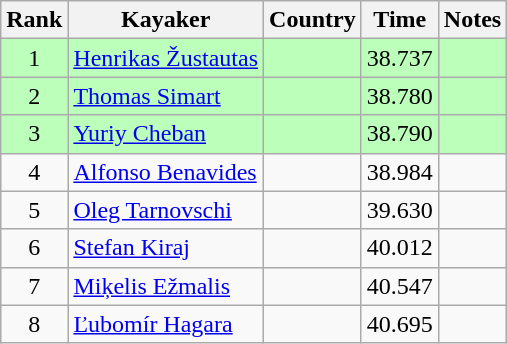<table class="wikitable" style="text-align:center">
<tr>
<th>Rank</th>
<th>Kayaker</th>
<th>Country</th>
<th>Time</th>
<th>Notes</th>
</tr>
<tr bgcolor=bbffbb>
<td>1</td>
<td align="left"><a href='#'>Henrikas Žustautas</a></td>
<td align="left"></td>
<td>38.737</td>
<td></td>
</tr>
<tr bgcolor=bbffbb>
<td>2</td>
<td align="left"><a href='#'>Thomas Simart</a></td>
<td align="left"></td>
<td>38.780</td>
<td></td>
</tr>
<tr bgcolor=bbffbb>
<td>3</td>
<td align="left"><a href='#'>Yuriy Cheban</a></td>
<td align="left"></td>
<td>38.790</td>
<td></td>
</tr>
<tr>
<td>4</td>
<td align="left"><a href='#'>Alfonso Benavides</a></td>
<td align="left"></td>
<td>38.984</td>
<td></td>
</tr>
<tr>
<td>5</td>
<td align="left"><a href='#'>Oleg Tarnovschi</a></td>
<td align="left"></td>
<td>39.630</td>
<td></td>
</tr>
<tr>
<td>6</td>
<td align="left"><a href='#'>Stefan Kiraj</a></td>
<td align="left"></td>
<td>40.012</td>
<td></td>
</tr>
<tr>
<td>7</td>
<td align="left"><a href='#'>Miķelis Ežmalis</a></td>
<td align="left"></td>
<td>40.547</td>
<td></td>
</tr>
<tr>
<td>8</td>
<td align="left"><a href='#'>Ľubomír Hagara</a></td>
<td align="left"></td>
<td>40.695</td>
<td></td>
</tr>
</table>
